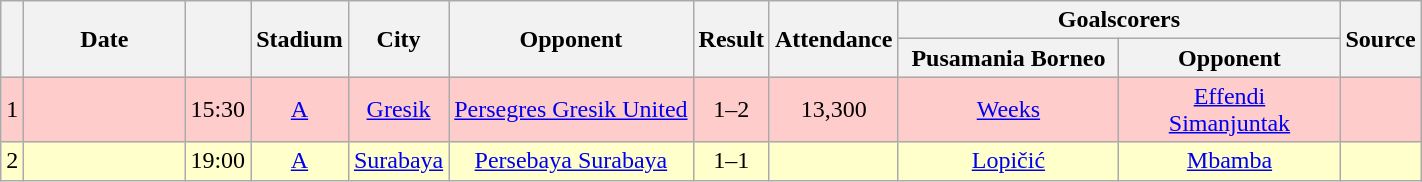<table class="wikitable" Style="text-align: center">
<tr>
<th rowspan="2"></th>
<th rowspan="2" style="width:100px">Date</th>
<th rowspan="2"></th>
<th rowspan="2">Stadium</th>
<th rowspan="2">City</th>
<th rowspan="2">Opponent</th>
<th rowspan="2">Result</th>
<th rowspan="2">Attendance</th>
<th colspan="2">Goalscorers</th>
<th rowspan="2">Source</th>
</tr>
<tr>
<th style="width:140px">Pusamania Borneo</th>
<th style="width:140px">Opponent</th>
</tr>
<tr style="background:#fcc">
<td>1</td>
<td></td>
<td>15:30</td>
<td><a href='#'>A</a></td>
<td><a href='#'>Gresik</a></td>
<td><a href='#'>Persegres Gresik United</a></td>
<td>1–2</td>
<td>13,300</td>
<td><a href='#'>Weeks</a> </td>
<td><a href='#'>Effendi</a> <br><a href='#'>Simanjuntak</a> </td>
<td></td>
</tr>
<tr style="background:#ffc">
<td>2</td>
<td></td>
<td>19:00</td>
<td><a href='#'>A</a></td>
<td><a href='#'>Surabaya</a></td>
<td><a href='#'>Persebaya Surabaya</a></td>
<td>1–1</td>
<td></td>
<td><a href='#'>Lopičić</a> </td>
<td><a href='#'>Mbamba</a> </td>
<td></td>
</tr>
</table>
